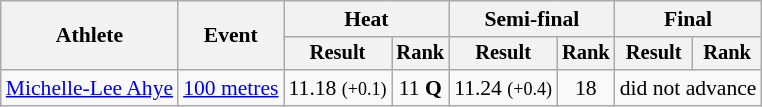<table class=wikitable style=font-size:90%>
<tr>
<th rowspan=2>Athlete</th>
<th rowspan=2>Event</th>
<th colspan=2>Heat</th>
<th colspan=2>Semi-final</th>
<th colspan=2>Final</th>
</tr>
<tr style=font-size:95%>
<th>Result</th>
<th>Rank</th>
<th>Result</th>
<th>Rank</th>
<th>Result</th>
<th>Rank</th>
</tr>
<tr align=center>
<td align=left><a href='#'>Michelle-Lee Ahye</a></td>
<td align=left><a href='#'>100 metres</a></td>
<td>11.18 <small>(+0.1)</small></td>
<td>11 <strong>Q</strong></td>
<td>11.24 <small>(+0.4)</small></td>
<td>18</td>
<td colspan=2>did not advance</td>
</tr>
</table>
